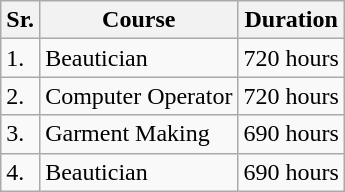<table class="wikitable">
<tr>
<th>Sr.</th>
<th>Course</th>
<th>Duration</th>
</tr>
<tr>
<td>1.</td>
<td>Beautician</td>
<td>720 hours</td>
</tr>
<tr>
<td>2.</td>
<td>Computer Operator</td>
<td>720 hours</td>
</tr>
<tr>
<td>3.</td>
<td>Garment Making</td>
<td>690 hours</td>
</tr>
<tr>
<td>4.</td>
<td>Beautician</td>
<td>690 hours</td>
</tr>
</table>
